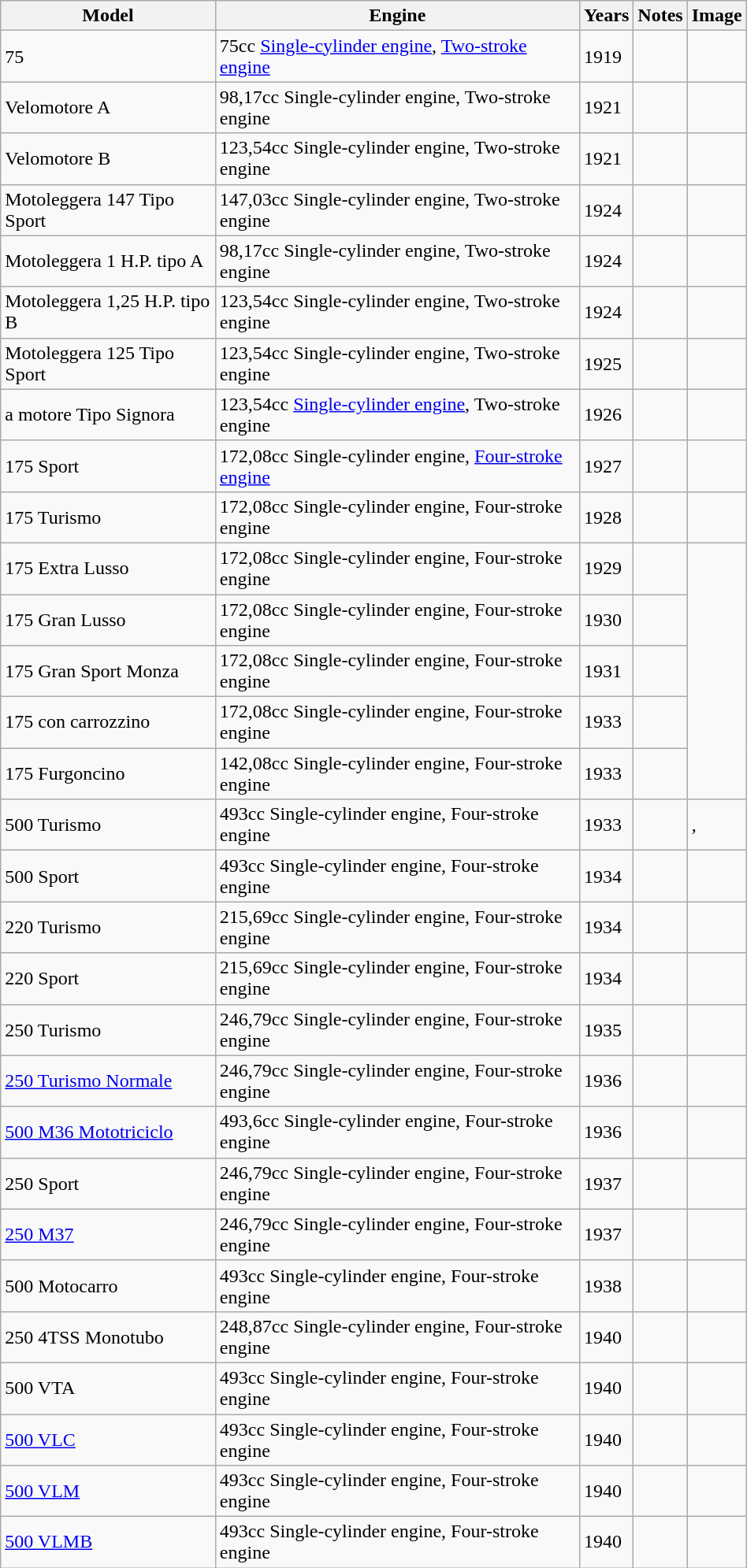<table class="wikitable sortable" style="width:50%">
<tr>
<th>Model</th>
<th>Engine</th>
<th>Years</th>
<th>Notes</th>
<th>Image</th>
</tr>
<tr>
<td>75</td>
<td>75cc <a href='#'>Single-cylinder engine</a>, <a href='#'>Two-stroke engine</a></td>
<td>1919</td>
<td></td>
</tr>
<tr>
<td>Velomotore A</td>
<td>98,17cc Single-cylinder engine, Two-stroke engine</td>
<td>1921</td>
<td></td>
<td></td>
</tr>
<tr>
<td>Velomotore B</td>
<td>123,54cc Single-cylinder engine, Two-stroke engine</td>
<td>1921</td>
<td></td>
<td></td>
</tr>
<tr>
<td>Motoleggera 147 Tipo Sport</td>
<td>147,03cc Single-cylinder engine, Two-stroke engine</td>
<td>1924</td>
<td></td>
<td></td>
</tr>
<tr>
<td>Motoleggera 1 H.P. tipo A</td>
<td>98,17cc Single-cylinder engine, Two-stroke engine</td>
<td>1924</td>
<td></td>
<td></td>
</tr>
<tr>
<td>Motoleggera 1,25 H.P. tipo B</td>
<td>123,54cc Single-cylinder engine, Two-stroke engine</td>
<td>1924</td>
<td></td>
<td></td>
</tr>
<tr>
<td>Motoleggera 125 Tipo Sport</td>
<td>123,54cc Single-cylinder engine, Two-stroke engine</td>
<td>1925</td>
<td></td>
<td></td>
</tr>
<tr>
<td> a motore Tipo Signora</td>
<td>123,54cc <a href='#'>Single-cylinder engine</a>, Two-stroke engine</td>
<td>1926</td>
<td></td>
<td></td>
</tr>
<tr>
<td>175 Sport</td>
<td>172,08cc Single-cylinder engine, <a href='#'>Four-stroke engine</a></td>
<td>1927</td>
<td></td>
<td></td>
</tr>
<tr>
<td>175 Turismo</td>
<td>172,08cc Single-cylinder engine, Four-stroke engine</td>
<td>1928</td>
<td></td>
<td></td>
</tr>
<tr>
<td>175 Extra Lusso</td>
<td>172,08cc Single-cylinder engine, Four-stroke engine</td>
<td>1929</td>
<td></td>
</tr>
<tr>
<td>175 Gran Lusso</td>
<td>172,08cc Single-cylinder engine, Four-stroke engine</td>
<td>1930</td>
<td></td>
</tr>
<tr>
<td>175 Gran Sport Monza</td>
<td>172,08cc Single-cylinder engine, Four-stroke engine</td>
<td>1931</td>
<td></td>
</tr>
<tr>
<td>175 con carrozzino</td>
<td>172,08cc Single-cylinder engine, Four-stroke engine</td>
<td>1933</td>
<td></td>
</tr>
<tr>
<td>175 Furgoncino</td>
<td>142,08cc Single-cylinder engine, Four-stroke engine</td>
<td>1933</td>
<td></td>
</tr>
<tr>
<td>500 Turismo</td>
<td>493cc Single-cylinder engine, Four-stroke engine</td>
<td>1933</td>
<td></td>
<td>, </td>
</tr>
<tr>
<td>500 Sport</td>
<td>493cc Single-cylinder engine, Four-stroke engine</td>
<td>1934</td>
<td></td>
<td></td>
</tr>
<tr>
<td>220 Turismo</td>
<td>215,69cc Single-cylinder engine, Four-stroke engine</td>
<td>1934</td>
<td></td>
</tr>
<tr>
<td>220 Sport</td>
<td>215,69cc Single-cylinder engine, Four-stroke engine</td>
<td>1934</td>
<td></td>
<td></td>
</tr>
<tr>
<td>250 Turismo</td>
<td>246,79cc Single-cylinder engine, Four-stroke engine</td>
<td>1935</td>
<td></td>
<td></td>
</tr>
<tr>
<td><a href='#'>250 Turismo Normale</a></td>
<td>246,79cc Single-cylinder engine, Four-stroke engine</td>
<td>1936</td>
<td></td>
<td></td>
</tr>
<tr>
<td><a href='#'>500 M36 Mototriciclo</a></td>
<td>493,6cc Single-cylinder engine, Four-stroke engine</td>
<td>1936</td>
<td></td>
<td></td>
</tr>
<tr>
<td>250 Sport</td>
<td>246,79cc Single-cylinder engine, Four-stroke engine</td>
<td>1937</td>
<td></td>
<td></td>
</tr>
<tr>
<td><a href='#'>250 M37</a></td>
<td>246,79cc Single-cylinder engine, Four-stroke engine</td>
<td>1937</td>
<td></td>
<td></td>
</tr>
<tr>
<td>500 Motocarro</td>
<td>493cc Single-cylinder engine, Four-stroke engine</td>
<td>1938</td>
<td></td>
<td></td>
</tr>
<tr>
<td>250 4TSS Monotubo</td>
<td>248,87cc Single-cylinder engine, Four-stroke engine</td>
<td>1940</td>
<td></td>
<td></td>
</tr>
<tr>
<td>500 VTA</td>
<td>493cc Single-cylinder engine, Four-stroke engine</td>
<td>1940</td>
<td></td>
<td></td>
</tr>
<tr>
<td><a href='#'>500 VLC</a></td>
<td>493cc Single-cylinder engine, Four-stroke engine</td>
<td>1940</td>
<td></td>
<td></td>
</tr>
<tr>
<td><a href='#'>500 VLM</a></td>
<td>493cc Single-cylinder engine, Four-stroke engine</td>
<td>1940</td>
<td></td>
<td></td>
</tr>
<tr>
<td><a href='#'>500 VLMB</a></td>
<td>493cc Single-cylinder engine, Four-stroke engine</td>
<td>1940</td>
<td></td>
<td></td>
</tr>
</table>
